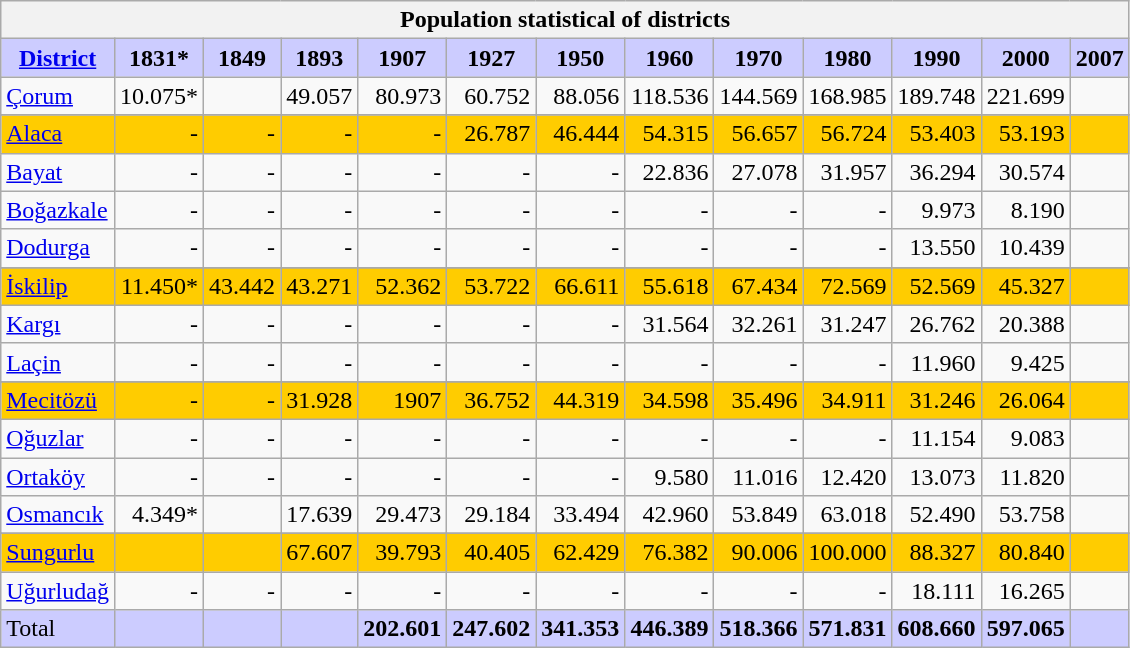<table class="wikitable" width=750>
<tr>
<th colspan=19>Population statistical of districts</th>
</tr>
<tr bgcolor="#ccccff">
<td align="center"><strong><a href='#'>District</a></strong></td>
<td align="center"><strong>1831*</strong></td>
<td align="center"><strong>1849</strong></td>
<td align="center"><strong>1893</strong></td>
<td align="center"><strong>1907</strong></td>
<td align="center"><strong>1927</strong></td>
<td align="center"><strong>1950</strong></td>
<td align="center"><strong>1960</strong></td>
<td align="center"><strong>1970</strong></td>
<td align="center"><strong>1980</strong></td>
<td align="center"><strong>1990</strong></td>
<td align="center"><strong>2000</strong></td>
<td align="center"><strong>2007</strong></td>
</tr>
<tr>
<td align="left"><a href='#'>Çorum</a></td>
<td align="right">10.075*</td>
<td align="right"></td>
<td align="right">49.057</td>
<td align="right">80.973</td>
<td align="right">60.752</td>
<td align="right">88.056</td>
<td align="right">118.536</td>
<td align="right">144.569</td>
<td align="right">168.985</td>
<td align="right">189.748</td>
<td align="right">221.699</td>
<td align="right"></td>
</tr>
<tr>
</tr>
<tr bgcolor="#FFCC00">
<td align="left"><a href='#'>Alaca</a></td>
<td align="right">-</td>
<td align="right">-</td>
<td align="right">-</td>
<td align="right">-</td>
<td align="right">26.787</td>
<td align="right">46.444</td>
<td align="right">54.315</td>
<td align="right">56.657</td>
<td align="right">56.724</td>
<td align="right">53.403</td>
<td align="right">53.193</td>
<td align="right"></td>
</tr>
<tr>
<td align="left"><a href='#'>Bayat</a></td>
<td align="right">-</td>
<td align="right">-</td>
<td align="right">-</td>
<td align="right">-</td>
<td align="right">-</td>
<td align="right">-</td>
<td align="right">22.836</td>
<td align="right">27.078</td>
<td align="right">31.957</td>
<td align="right">36.294</td>
<td align="right">30.574</td>
<td align="right"></td>
</tr>
<tr>
<td align="left"><a href='#'>Boğazkale</a></td>
<td align="right">-</td>
<td align="right">-</td>
<td align="right">-</td>
<td align="right">-</td>
<td align="right">-</td>
<td align="right">-</td>
<td align="right">-</td>
<td align="right">-</td>
<td align="right">-</td>
<td align="right">9.973</td>
<td align="right">8.190</td>
<td align="right"></td>
</tr>
<tr>
<td align="left"><a href='#'>Dodurga</a></td>
<td align="right">-</td>
<td align="right">-</td>
<td align="right">-</td>
<td align="right">-</td>
<td align="right">-</td>
<td align="right">-</td>
<td align="right">-</td>
<td align="right">-</td>
<td align="right">-</td>
<td align="right">13.550</td>
<td align="right">10.439</td>
<td align="right"></td>
</tr>
<tr>
</tr>
<tr bgcolor="#FFCC00">
<td align="left"><a href='#'>İskilip</a></td>
<td align="right">11.450*</td>
<td align="right">43.442</td>
<td align="right">43.271</td>
<td align="right">52.362</td>
<td align="right">53.722</td>
<td align="right">66.611</td>
<td align="right">55.618</td>
<td align="right">67.434</td>
<td align="right">72.569</td>
<td align="right">52.569</td>
<td align="right">45.327</td>
<td align="right"></td>
</tr>
<tr>
<td align="left"><a href='#'>Kargı</a></td>
<td align="right">-</td>
<td align="right">-</td>
<td align="right">-</td>
<td align="right">-</td>
<td align="right">-</td>
<td align="right">-</td>
<td align="right">31.564</td>
<td align="right">32.261</td>
<td align="right">31.247</td>
<td align="right">26.762</td>
<td align="right">20.388</td>
<td align="right"></td>
</tr>
<tr>
<td align="left"><a href='#'>Laçin</a></td>
<td align="right">-</td>
<td align="right">-</td>
<td align="right">-</td>
<td align="right">-</td>
<td align="right">-</td>
<td align="right">-</td>
<td align="right">-</td>
<td align="right">-</td>
<td align="right">-</td>
<td align="right">11.960</td>
<td align="right">9.425</td>
<td align="right"></td>
</tr>
<tr>
</tr>
<tr bgcolor="#FFCC00">
<td align="left"><a href='#'>Mecitözü</a></td>
<td align="right">-</td>
<td align="right">-</td>
<td align="right">31.928</td>
<td align="right">1907</td>
<td align="right">36.752</td>
<td align="right">44.319</td>
<td align="right">34.598</td>
<td align="right">35.496</td>
<td align="right">34.911</td>
<td align="right">31.246</td>
<td align="right">26.064</td>
<td align="right"></td>
</tr>
<tr>
<td align="left"><a href='#'>Oğuzlar</a></td>
<td align="right">-</td>
<td align="right">-</td>
<td align="right">-</td>
<td align="right">-</td>
<td align="right">-</td>
<td align="right">-</td>
<td align="right">-</td>
<td align="right">-</td>
<td align="right">-</td>
<td align="right">11.154</td>
<td align="right">9.083</td>
<td align="right"></td>
</tr>
<tr>
<td align="left"><a href='#'>Ortaköy</a></td>
<td align="right">-</td>
<td align="right">-</td>
<td align="right">-</td>
<td align="right">-</td>
<td align="right">-</td>
<td align="right">-</td>
<td align="right">9.580</td>
<td align="right">11.016</td>
<td align="right">12.420</td>
<td align="right">13.073</td>
<td align="right">11.820</td>
<td align="right"></td>
</tr>
<tr>
<td align="left"><a href='#'>Osmancık</a></td>
<td align="right">4.349*</td>
<td align="right"></td>
<td align="right">17.639</td>
<td align="right">29.473</td>
<td align="right">29.184</td>
<td align="right">33.494</td>
<td align="right">42.960</td>
<td align="right">53.849</td>
<td align="right">63.018</td>
<td align="right">52.490</td>
<td align="right">53.758</td>
<td align="right"></td>
</tr>
<tr>
</tr>
<tr bgcolor="#FFCC00">
<td align="left"><a href='#'>Sungurlu</a></td>
<td align="right"></td>
<td align="right"></td>
<td align="right">67.607</td>
<td align="right">39.793</td>
<td align="right">40.405</td>
<td align="right">62.429</td>
<td align="right">76.382</td>
<td align="right">90.006</td>
<td align="right">100.000</td>
<td align="right">88.327</td>
<td align="right">80.840</td>
<td align="right"></td>
</tr>
<tr>
<td align="left"><a href='#'>Uğurludağ</a></td>
<td align="right">-</td>
<td align="right">-</td>
<td align="right">-</td>
<td align="right">-</td>
<td align="right">-</td>
<td align="right">-</td>
<td align="right">-</td>
<td align="right">-</td>
<td align="right">-</td>
<td align="right">18.111</td>
<td align="right">16.265</td>
<td align="right"></td>
</tr>
<tr bgcolor="#ccccff">
<td align="left">Total</td>
<td align="right"><strong> </strong></td>
<td align="right"></td>
<td align="right"><strong> </strong></td>
<td align="right"><strong>202.601</strong></td>
<td align="right"><strong>247.602</strong></td>
<td align="right"><strong>341.353</strong></td>
<td align="right"><strong>446.389</strong></td>
<td align="right"><strong>518.366</strong></td>
<td align="right"><strong>571.831</strong></td>
<td align="right"><strong>608.660</strong></td>
<td align="right"><strong>597.065</strong></td>
<td align="right"></td>
</tr>
</table>
